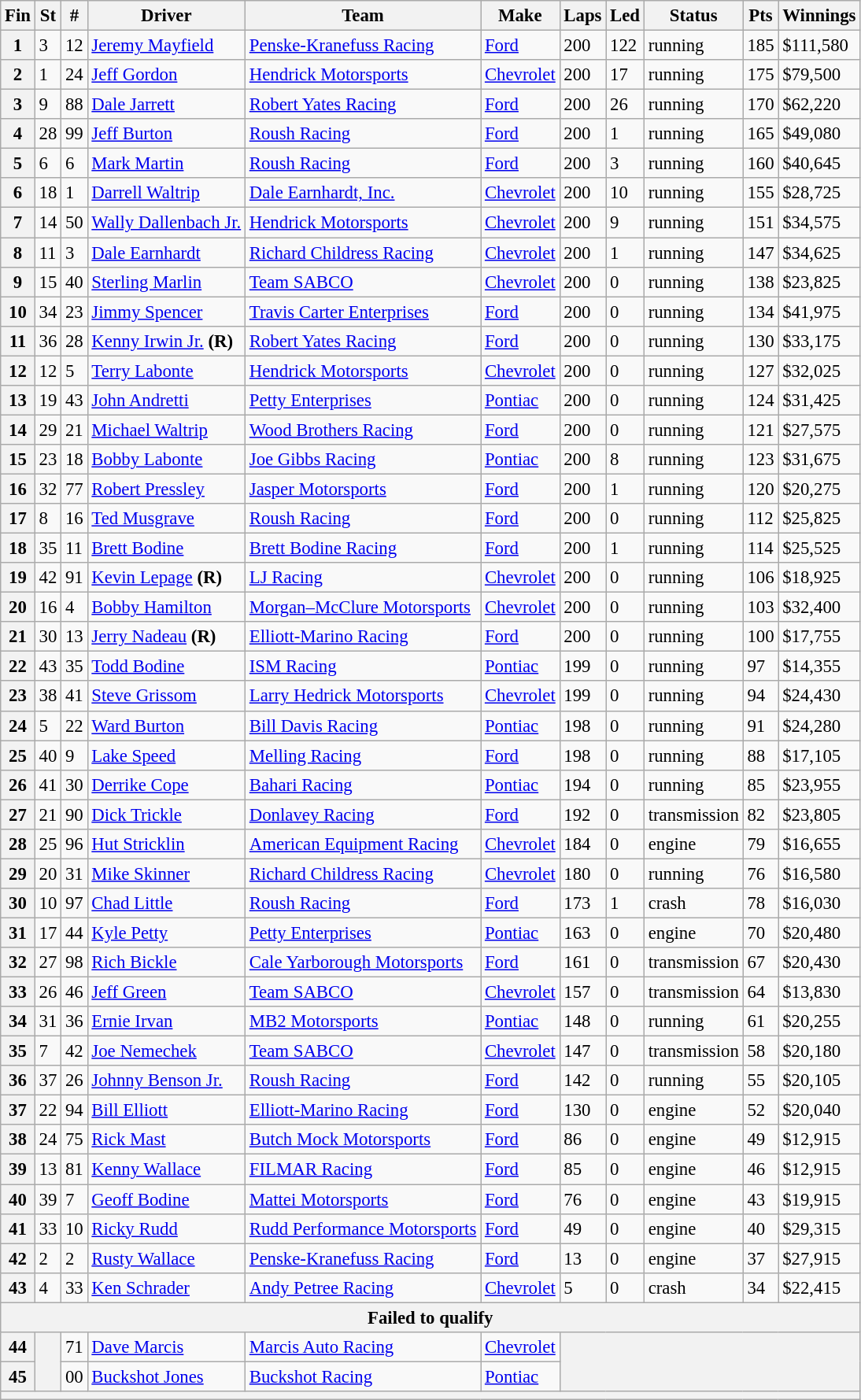<table class="wikitable" style="font-size:95%">
<tr>
<th>Fin</th>
<th>St</th>
<th>#</th>
<th>Driver</th>
<th>Team</th>
<th>Make</th>
<th>Laps</th>
<th>Led</th>
<th>Status</th>
<th>Pts</th>
<th>Winnings</th>
</tr>
<tr>
<th>1</th>
<td>3</td>
<td>12</td>
<td><a href='#'>Jeremy Mayfield</a></td>
<td><a href='#'>Penske-Kranefuss Racing</a></td>
<td><a href='#'>Ford</a></td>
<td>200</td>
<td>122</td>
<td>running</td>
<td>185</td>
<td>$111,580</td>
</tr>
<tr>
<th>2</th>
<td>1</td>
<td>24</td>
<td><a href='#'>Jeff Gordon</a></td>
<td><a href='#'>Hendrick Motorsports</a></td>
<td><a href='#'>Chevrolet</a></td>
<td>200</td>
<td>17</td>
<td>running</td>
<td>175</td>
<td>$79,500</td>
</tr>
<tr>
<th>3</th>
<td>9</td>
<td>88</td>
<td><a href='#'>Dale Jarrett</a></td>
<td><a href='#'>Robert Yates Racing</a></td>
<td><a href='#'>Ford</a></td>
<td>200</td>
<td>26</td>
<td>running</td>
<td>170</td>
<td>$62,220</td>
</tr>
<tr>
<th>4</th>
<td>28</td>
<td>99</td>
<td><a href='#'>Jeff Burton</a></td>
<td><a href='#'>Roush Racing</a></td>
<td><a href='#'>Ford</a></td>
<td>200</td>
<td>1</td>
<td>running</td>
<td>165</td>
<td>$49,080</td>
</tr>
<tr>
<th>5</th>
<td>6</td>
<td>6</td>
<td><a href='#'>Mark Martin</a></td>
<td><a href='#'>Roush Racing</a></td>
<td><a href='#'>Ford</a></td>
<td>200</td>
<td>3</td>
<td>running</td>
<td>160</td>
<td>$40,645</td>
</tr>
<tr>
<th>6</th>
<td>18</td>
<td>1</td>
<td><a href='#'>Darrell Waltrip</a></td>
<td><a href='#'>Dale Earnhardt, Inc.</a></td>
<td><a href='#'>Chevrolet</a></td>
<td>200</td>
<td>10</td>
<td>running</td>
<td>155</td>
<td>$28,725</td>
</tr>
<tr>
<th>7</th>
<td>14</td>
<td>50</td>
<td><a href='#'>Wally Dallenbach Jr.</a></td>
<td><a href='#'>Hendrick Motorsports</a></td>
<td><a href='#'>Chevrolet</a></td>
<td>200</td>
<td>9</td>
<td>running</td>
<td>151</td>
<td>$34,575</td>
</tr>
<tr>
<th>8</th>
<td>11</td>
<td>3</td>
<td><a href='#'>Dale Earnhardt</a></td>
<td><a href='#'>Richard Childress Racing</a></td>
<td><a href='#'>Chevrolet</a></td>
<td>200</td>
<td>1</td>
<td>running</td>
<td>147</td>
<td>$34,625</td>
</tr>
<tr>
<th>9</th>
<td>15</td>
<td>40</td>
<td><a href='#'>Sterling Marlin</a></td>
<td><a href='#'>Team SABCO</a></td>
<td><a href='#'>Chevrolet</a></td>
<td>200</td>
<td>0</td>
<td>running</td>
<td>138</td>
<td>$23,825</td>
</tr>
<tr>
<th>10</th>
<td>34</td>
<td>23</td>
<td><a href='#'>Jimmy Spencer</a></td>
<td><a href='#'>Travis Carter Enterprises</a></td>
<td><a href='#'>Ford</a></td>
<td>200</td>
<td>0</td>
<td>running</td>
<td>134</td>
<td>$41,975</td>
</tr>
<tr>
<th>11</th>
<td>36</td>
<td>28</td>
<td><a href='#'>Kenny Irwin Jr.</a> <strong>(R)</strong></td>
<td><a href='#'>Robert Yates Racing</a></td>
<td><a href='#'>Ford</a></td>
<td>200</td>
<td>0</td>
<td>running</td>
<td>130</td>
<td>$33,175</td>
</tr>
<tr>
<th>12</th>
<td>12</td>
<td>5</td>
<td><a href='#'>Terry Labonte</a></td>
<td><a href='#'>Hendrick Motorsports</a></td>
<td><a href='#'>Chevrolet</a></td>
<td>200</td>
<td>0</td>
<td>running</td>
<td>127</td>
<td>$32,025</td>
</tr>
<tr>
<th>13</th>
<td>19</td>
<td>43</td>
<td><a href='#'>John Andretti</a></td>
<td><a href='#'>Petty Enterprises</a></td>
<td><a href='#'>Pontiac</a></td>
<td>200</td>
<td>0</td>
<td>running</td>
<td>124</td>
<td>$31,425</td>
</tr>
<tr>
<th>14</th>
<td>29</td>
<td>21</td>
<td><a href='#'>Michael Waltrip</a></td>
<td><a href='#'>Wood Brothers Racing</a></td>
<td><a href='#'>Ford</a></td>
<td>200</td>
<td>0</td>
<td>running</td>
<td>121</td>
<td>$27,575</td>
</tr>
<tr>
<th>15</th>
<td>23</td>
<td>18</td>
<td><a href='#'>Bobby Labonte</a></td>
<td><a href='#'>Joe Gibbs Racing</a></td>
<td><a href='#'>Pontiac</a></td>
<td>200</td>
<td>8</td>
<td>running</td>
<td>123</td>
<td>$31,675</td>
</tr>
<tr>
<th>16</th>
<td>32</td>
<td>77</td>
<td><a href='#'>Robert Pressley</a></td>
<td><a href='#'>Jasper Motorsports</a></td>
<td><a href='#'>Ford</a></td>
<td>200</td>
<td>1</td>
<td>running</td>
<td>120</td>
<td>$20,275</td>
</tr>
<tr>
<th>17</th>
<td>8</td>
<td>16</td>
<td><a href='#'>Ted Musgrave</a></td>
<td><a href='#'>Roush Racing</a></td>
<td><a href='#'>Ford</a></td>
<td>200</td>
<td>0</td>
<td>running</td>
<td>112</td>
<td>$25,825</td>
</tr>
<tr>
<th>18</th>
<td>35</td>
<td>11</td>
<td><a href='#'>Brett Bodine</a></td>
<td><a href='#'>Brett Bodine Racing</a></td>
<td><a href='#'>Ford</a></td>
<td>200</td>
<td>1</td>
<td>running</td>
<td>114</td>
<td>$25,525</td>
</tr>
<tr>
<th>19</th>
<td>42</td>
<td>91</td>
<td><a href='#'>Kevin Lepage</a> <strong>(R)</strong></td>
<td><a href='#'>LJ Racing</a></td>
<td><a href='#'>Chevrolet</a></td>
<td>200</td>
<td>0</td>
<td>running</td>
<td>106</td>
<td>$18,925</td>
</tr>
<tr>
<th>20</th>
<td>16</td>
<td>4</td>
<td><a href='#'>Bobby Hamilton</a></td>
<td><a href='#'>Morgan–McClure Motorsports</a></td>
<td><a href='#'>Chevrolet</a></td>
<td>200</td>
<td>0</td>
<td>running</td>
<td>103</td>
<td>$32,400</td>
</tr>
<tr>
<th>21</th>
<td>30</td>
<td>13</td>
<td><a href='#'>Jerry Nadeau</a> <strong>(R)</strong></td>
<td><a href='#'>Elliott-Marino Racing</a></td>
<td><a href='#'>Ford</a></td>
<td>200</td>
<td>0</td>
<td>running</td>
<td>100</td>
<td>$17,755</td>
</tr>
<tr>
<th>22</th>
<td>43</td>
<td>35</td>
<td><a href='#'>Todd Bodine</a></td>
<td><a href='#'>ISM Racing</a></td>
<td><a href='#'>Pontiac</a></td>
<td>199</td>
<td>0</td>
<td>running</td>
<td>97</td>
<td>$14,355</td>
</tr>
<tr>
<th>23</th>
<td>38</td>
<td>41</td>
<td><a href='#'>Steve Grissom</a></td>
<td><a href='#'>Larry Hedrick Motorsports</a></td>
<td><a href='#'>Chevrolet</a></td>
<td>199</td>
<td>0</td>
<td>running</td>
<td>94</td>
<td>$24,430</td>
</tr>
<tr>
<th>24</th>
<td>5</td>
<td>22</td>
<td><a href='#'>Ward Burton</a></td>
<td><a href='#'>Bill Davis Racing</a></td>
<td><a href='#'>Pontiac</a></td>
<td>198</td>
<td>0</td>
<td>running</td>
<td>91</td>
<td>$24,280</td>
</tr>
<tr>
<th>25</th>
<td>40</td>
<td>9</td>
<td><a href='#'>Lake Speed</a></td>
<td><a href='#'>Melling Racing</a></td>
<td><a href='#'>Ford</a></td>
<td>198</td>
<td>0</td>
<td>running</td>
<td>88</td>
<td>$17,105</td>
</tr>
<tr>
<th>26</th>
<td>41</td>
<td>30</td>
<td><a href='#'>Derrike Cope</a></td>
<td><a href='#'>Bahari Racing</a></td>
<td><a href='#'>Pontiac</a></td>
<td>194</td>
<td>0</td>
<td>running</td>
<td>85</td>
<td>$23,955</td>
</tr>
<tr>
<th>27</th>
<td>21</td>
<td>90</td>
<td><a href='#'>Dick Trickle</a></td>
<td><a href='#'>Donlavey Racing</a></td>
<td><a href='#'>Ford</a></td>
<td>192</td>
<td>0</td>
<td>transmission</td>
<td>82</td>
<td>$23,805</td>
</tr>
<tr>
<th>28</th>
<td>25</td>
<td>96</td>
<td><a href='#'>Hut Stricklin</a></td>
<td><a href='#'>American Equipment Racing</a></td>
<td><a href='#'>Chevrolet</a></td>
<td>184</td>
<td>0</td>
<td>engine</td>
<td>79</td>
<td>$16,655</td>
</tr>
<tr>
<th>29</th>
<td>20</td>
<td>31</td>
<td><a href='#'>Mike Skinner</a></td>
<td><a href='#'>Richard Childress Racing</a></td>
<td><a href='#'>Chevrolet</a></td>
<td>180</td>
<td>0</td>
<td>running</td>
<td>76</td>
<td>$16,580</td>
</tr>
<tr>
<th>30</th>
<td>10</td>
<td>97</td>
<td><a href='#'>Chad Little</a></td>
<td><a href='#'>Roush Racing</a></td>
<td><a href='#'>Ford</a></td>
<td>173</td>
<td>1</td>
<td>crash</td>
<td>78</td>
<td>$16,030</td>
</tr>
<tr>
<th>31</th>
<td>17</td>
<td>44</td>
<td><a href='#'>Kyle Petty</a></td>
<td><a href='#'>Petty Enterprises</a></td>
<td><a href='#'>Pontiac</a></td>
<td>163</td>
<td>0</td>
<td>engine</td>
<td>70</td>
<td>$20,480</td>
</tr>
<tr>
<th>32</th>
<td>27</td>
<td>98</td>
<td><a href='#'>Rich Bickle</a></td>
<td><a href='#'>Cale Yarborough Motorsports</a></td>
<td><a href='#'>Ford</a></td>
<td>161</td>
<td>0</td>
<td>transmission</td>
<td>67</td>
<td>$20,430</td>
</tr>
<tr>
<th>33</th>
<td>26</td>
<td>46</td>
<td><a href='#'>Jeff Green</a></td>
<td><a href='#'>Team SABCO</a></td>
<td><a href='#'>Chevrolet</a></td>
<td>157</td>
<td>0</td>
<td>transmission</td>
<td>64</td>
<td>$13,830</td>
</tr>
<tr>
<th>34</th>
<td>31</td>
<td>36</td>
<td><a href='#'>Ernie Irvan</a></td>
<td><a href='#'>MB2 Motorsports</a></td>
<td><a href='#'>Pontiac</a></td>
<td>148</td>
<td>0</td>
<td>running</td>
<td>61</td>
<td>$20,255</td>
</tr>
<tr>
<th>35</th>
<td>7</td>
<td>42</td>
<td><a href='#'>Joe Nemechek</a></td>
<td><a href='#'>Team SABCO</a></td>
<td><a href='#'>Chevrolet</a></td>
<td>147</td>
<td>0</td>
<td>transmission</td>
<td>58</td>
<td>$20,180</td>
</tr>
<tr>
<th>36</th>
<td>37</td>
<td>26</td>
<td><a href='#'>Johnny Benson Jr.</a></td>
<td><a href='#'>Roush Racing</a></td>
<td><a href='#'>Ford</a></td>
<td>142</td>
<td>0</td>
<td>running</td>
<td>55</td>
<td>$20,105</td>
</tr>
<tr>
<th>37</th>
<td>22</td>
<td>94</td>
<td><a href='#'>Bill Elliott</a></td>
<td><a href='#'>Elliott-Marino Racing</a></td>
<td><a href='#'>Ford</a></td>
<td>130</td>
<td>0</td>
<td>engine</td>
<td>52</td>
<td>$20,040</td>
</tr>
<tr>
<th>38</th>
<td>24</td>
<td>75</td>
<td><a href='#'>Rick Mast</a></td>
<td><a href='#'>Butch Mock Motorsports</a></td>
<td><a href='#'>Ford</a></td>
<td>86</td>
<td>0</td>
<td>engine</td>
<td>49</td>
<td>$12,915</td>
</tr>
<tr>
<th>39</th>
<td>13</td>
<td>81</td>
<td><a href='#'>Kenny Wallace</a></td>
<td><a href='#'>FILMAR Racing</a></td>
<td><a href='#'>Ford</a></td>
<td>85</td>
<td>0</td>
<td>engine</td>
<td>46</td>
<td>$12,915</td>
</tr>
<tr>
<th>40</th>
<td>39</td>
<td>7</td>
<td><a href='#'>Geoff Bodine</a></td>
<td><a href='#'>Mattei Motorsports</a></td>
<td><a href='#'>Ford</a></td>
<td>76</td>
<td>0</td>
<td>engine</td>
<td>43</td>
<td>$19,915</td>
</tr>
<tr>
<th>41</th>
<td>33</td>
<td>10</td>
<td><a href='#'>Ricky Rudd</a></td>
<td><a href='#'>Rudd Performance Motorsports</a></td>
<td><a href='#'>Ford</a></td>
<td>49</td>
<td>0</td>
<td>engine</td>
<td>40</td>
<td>$29,315</td>
</tr>
<tr>
<th>42</th>
<td>2</td>
<td>2</td>
<td><a href='#'>Rusty Wallace</a></td>
<td><a href='#'>Penske-Kranefuss Racing</a></td>
<td><a href='#'>Ford</a></td>
<td>13</td>
<td>0</td>
<td>engine</td>
<td>37</td>
<td>$27,915</td>
</tr>
<tr>
<th>43</th>
<td>4</td>
<td>33</td>
<td><a href='#'>Ken Schrader</a></td>
<td><a href='#'>Andy Petree Racing</a></td>
<td><a href='#'>Chevrolet</a></td>
<td>5</td>
<td>0</td>
<td>crash</td>
<td>34</td>
<td>$22,415</td>
</tr>
<tr>
<th colspan="11">Failed to qualify</th>
</tr>
<tr>
<th>44</th>
<th rowspan="2"></th>
<td>71</td>
<td><a href='#'>Dave Marcis</a></td>
<td><a href='#'>Marcis Auto Racing</a></td>
<td><a href='#'>Chevrolet</a></td>
<th colspan="5" rowspan="2"></th>
</tr>
<tr>
<th>45</th>
<td>00</td>
<td><a href='#'>Buckshot Jones</a></td>
<td><a href='#'>Buckshot Racing</a></td>
<td><a href='#'>Pontiac</a></td>
</tr>
<tr>
<th colspan="11"></th>
</tr>
</table>
